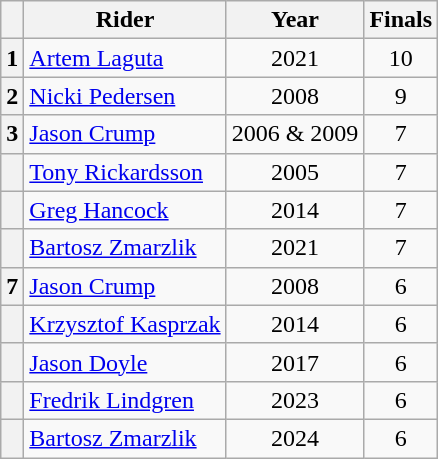<table class="wikitable" style="text-align:center">
<tr>
<th></th>
<th>Rider</th>
<th>Year</th>
<th>Finals</th>
</tr>
<tr>
<th>1</th>
<td align=left> <a href='#'>Artem Laguta</a></td>
<td>2021</td>
<td>10</td>
</tr>
<tr>
<th>2</th>
<td align=left> <a href='#'>Nicki Pedersen</a></td>
<td>2008</td>
<td>9</td>
</tr>
<tr>
<th>3</th>
<td align=left> <a href='#'>Jason Crump</a></td>
<td>2006 & 2009</td>
<td>7</td>
</tr>
<tr>
<th></th>
<td align=left> <a href='#'>Tony Rickardsson</a></td>
<td>2005</td>
<td>7</td>
</tr>
<tr>
<th></th>
<td align=left> <a href='#'>Greg Hancock</a></td>
<td>2014</td>
<td>7</td>
</tr>
<tr>
<th></th>
<td align=left> <a href='#'>Bartosz Zmarzlik</a></td>
<td>2021</td>
<td>7</td>
</tr>
<tr>
<th>7</th>
<td align=left> <a href='#'>Jason Crump</a></td>
<td>2008</td>
<td>6</td>
</tr>
<tr>
<th></th>
<td align=left> <a href='#'>Krzysztof Kasprzak</a></td>
<td>2014</td>
<td>6</td>
</tr>
<tr>
<th></th>
<td align=left> <a href='#'>Jason Doyle</a></td>
<td>2017</td>
<td>6</td>
</tr>
<tr>
<th></th>
<td align=left> <a href='#'>Fredrik Lindgren</a></td>
<td>2023</td>
<td>6</td>
</tr>
<tr>
<th></th>
<td align=left> <a href='#'>Bartosz Zmarzlik</a></td>
<td>2024</td>
<td>6</td>
</tr>
</table>
